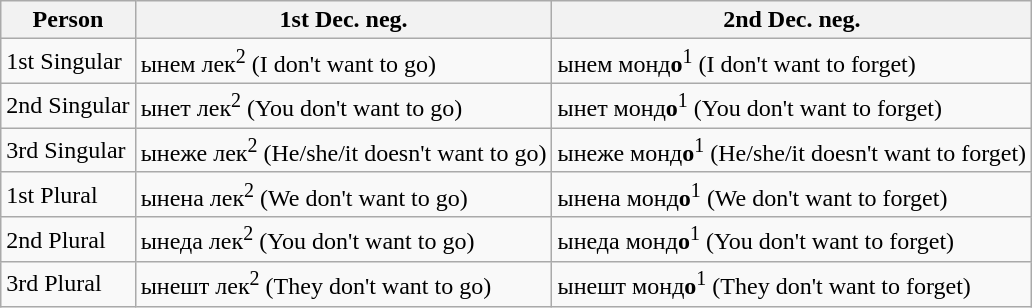<table class="wikitable">
<tr>
<th>Person</th>
<th>1st Dec. neg.</th>
<th>2nd Dec. neg.</th>
</tr>
<tr>
<td>1st Singular</td>
<td>ынем лек<sup>2</sup> (I don't want to go)</td>
<td>ынем монд<strong>о</strong><sup>1</sup> (I don't want to forget)</td>
</tr>
<tr>
<td>2nd Singular</td>
<td>ынет лек<sup>2</sup> (You don't want to go)</td>
<td>ынет монд<strong>о</strong><sup>1</sup> (You don't want to forget)</td>
</tr>
<tr>
<td>3rd Singular</td>
<td>ынеже лек<sup>2</sup> (He/she/it doesn't want to go)</td>
<td>ынеже монд<strong>о</strong><sup>1</sup> (He/she/it doesn't want to forget)</td>
</tr>
<tr>
<td>1st Plural</td>
<td>ынена лек<sup>2</sup> (We don't want to go)</td>
<td>ынена монд<strong>о</strong><sup>1</sup> (We don't want to forget)</td>
</tr>
<tr>
<td>2nd Plural</td>
<td>ынеда лек<sup>2</sup> (You don't want to go)</td>
<td>ынеда монд<strong>о</strong><sup>1</sup> (You don't want to forget)</td>
</tr>
<tr>
<td>3rd Plural</td>
<td>ынешт лек<sup>2</sup> (They don't want to go)</td>
<td>ынешт монд<strong>о</strong><sup>1</sup> (They don't want to forget)</td>
</tr>
</table>
